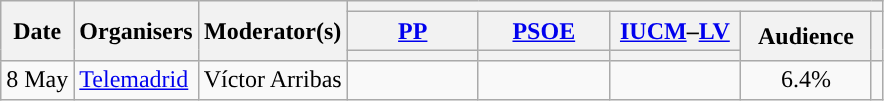<table class="wikitable" style="text-align:center;">
<tr>
<th rowspan="3">Date</th>
<th rowspan="3">Organisers</th>
<th rowspan="3">Moderator(s)</th>
<th colspan="5">  </th>
</tr>
<tr>
<th scope="col" style="width:5em;"><a href='#'>PP</a></th>
<th scope="col" style="width:5em;"><a href='#'>PSOE</a></th>
<th scope="col" style="width:5em;"><a href='#'>IUCM</a>–<a href='#'>LV</a></th>
<th rowspan="2" scope="col" style="width:5em;">Audience</th>
<th rowspan="2"></th>
</tr>
<tr>
<th style="color:inherit;background:"></th>
<th style="color:inherit;background:"></th>
<th style="color:inherit;background:"></th>
</tr>
<tr>
<td style="white-space:nowrap; text-align:left;">8 May</td>
<td style="white-space:nowrap; text-align:left;"><a href='#'>Telemadrid</a></td>
<td style="white-space:nowrap; text-align:left;">Víctor Arribas</td>
<td></td>
<td></td>
<td></td>
<td>6.4%<br></td>
<td><br></td>
</tr>
</table>
